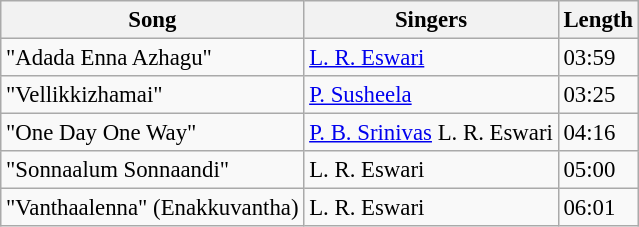<table class="wikitable" style="font-size:95%;">
<tr>
<th>Song</th>
<th>Singers</th>
<th>Length</th>
</tr>
<tr>
<td>"Adada Enna Azhagu"</td>
<td><a href='#'>L. R. Eswari</a></td>
<td>03:59</td>
</tr>
<tr>
<td>"Vellikkizhamai"</td>
<td><a href='#'>P. Susheela</a></td>
<td>03:25</td>
</tr>
<tr>
<td>"One Day One Way"</td>
<td><a href='#'>P. B. Srinivas</a> L. R. Eswari</td>
<td>04:16</td>
</tr>
<tr>
<td>"Sonnaalum Sonnaandi"</td>
<td>L. R. Eswari</td>
<td>05:00</td>
</tr>
<tr>
<td>"Vanthaalenna" (Enakkuvantha)</td>
<td>L. R. Eswari</td>
<td>06:01</td>
</tr>
</table>
